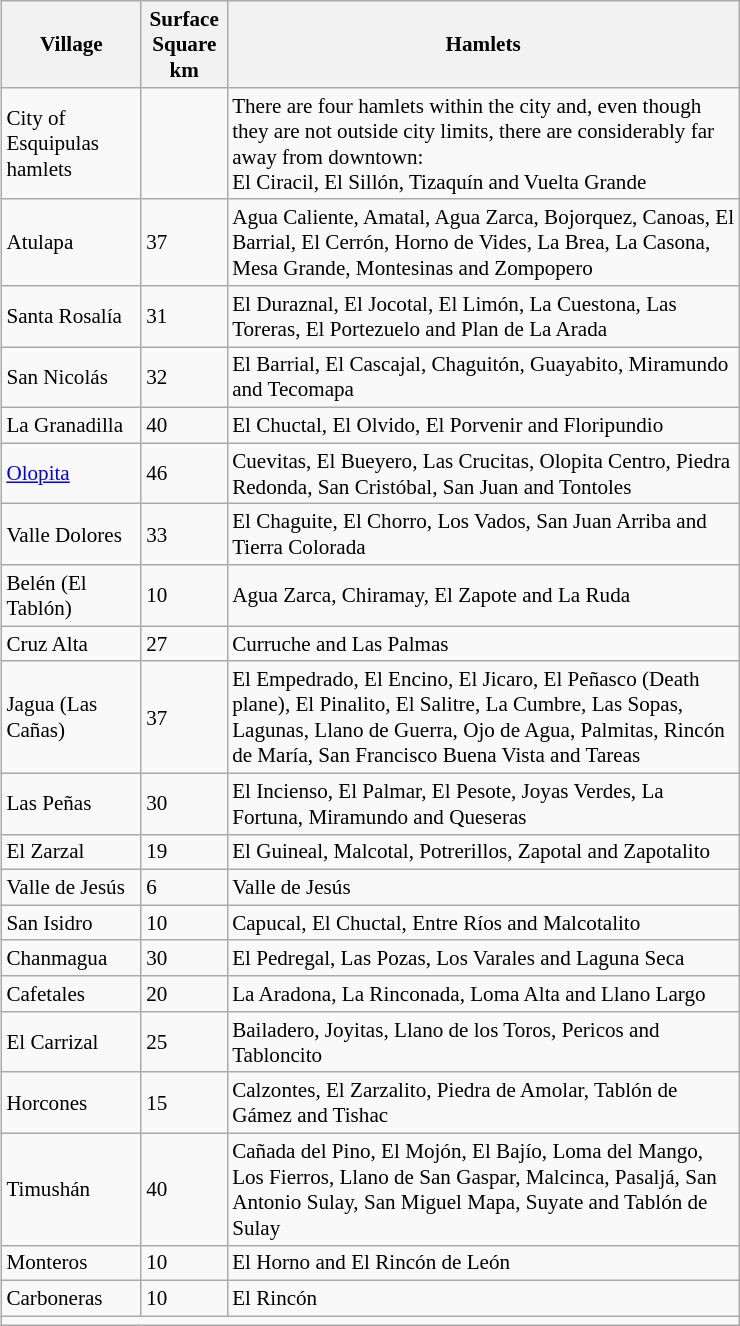<table class="wikitable" style="float:right; margin-left:1em; width:35em; font-size:88%;">
<tr>
<th>Village</th>
<th>Surface<br>Square km</th>
<th>Hamlets</th>
</tr>
<tr>
<td>City of Esquipulas hamlets</td>
<td></td>
<td>There are four hamlets within the city and, even though they are not outside city limits, there are considerably far away from downtown:<br>El Ciracil, El Sillón,  Tizaquín and Vuelta Grande</td>
</tr>
<tr>
<td>Atulapa</td>
<td>37</td>
<td>Agua Caliente,  Amatal, Agua Zarca, Bojorquez, Canoas, El Barrial, El Cerrón, Horno de Vides, La Brea, La Casona, Mesa Grande, Montesinas and Zompopero</td>
</tr>
<tr>
<td>Santa Rosalía</td>
<td>31</td>
<td>El Duraznal, El Jocotal, El Limón, La Cuestona, Las Toreras, El Portezuelo and Plan de La Arada</td>
</tr>
<tr>
<td>San Nicolás</td>
<td>32</td>
<td>El Barrial, El Cascajal, Chaguitón, Guayabito, Miramundo and Tecomapa</td>
</tr>
<tr>
<td>La Granadilla</td>
<td>40</td>
<td>El Chuctal, El Olvido, El Porvenir and Floripundio</td>
</tr>
<tr>
<td><a href='#'>Olopita</a></td>
<td>46</td>
<td>Cuevitas, El Bueyero, Las Crucitas, Olopita Centro, Piedra Redonda, San Cristóbal, San Juan and Tontoles</td>
</tr>
<tr>
<td>Valle Dolores</td>
<td>33</td>
<td>El Chaguite, El Chorro, Los Vados, San Juan Arriba and Tierra Colorada</td>
</tr>
<tr>
<td>Belén (El Tablón)</td>
<td>10</td>
<td>Agua Zarca, Chiramay, El Zapote and La Ruda</td>
</tr>
<tr>
<td>Cruz Alta</td>
<td>27</td>
<td>Curruche and Las Palmas</td>
</tr>
<tr>
<td>Jagua (Las Cañas)</td>
<td>37</td>
<td>El Empedrado, El Encino, El Jicaro, El Peñasco (Death plane), El Pinalito, El Salitre, La Cumbre, Las Sopas, Lagunas, Llano de Guerra, Ojo de Agua, Palmitas, Rincón de María, San Francisco Buena Vista and Tareas</td>
</tr>
<tr>
<td>Las Peñas</td>
<td>30</td>
<td>El Incienso, El Palmar, El Pesote, Joyas Verdes, La Fortuna, Miramundo and Queseras</td>
</tr>
<tr>
<td>El Zarzal</td>
<td>19</td>
<td>El Guineal, Malcotal, Potrerillos, Zapotal and Zapotalito</td>
</tr>
<tr>
<td>Valle de Jesús</td>
<td>6</td>
<td>Valle de Jesús</td>
</tr>
<tr>
<td>San Isidro</td>
<td>10</td>
<td>Capucal, El Chuctal, Entre Ríos and Malcotalito</td>
</tr>
<tr>
<td>Chanmagua</td>
<td>30</td>
<td>El Pedregal, Las Pozas, Los Varales and Laguna Seca</td>
</tr>
<tr>
<td>Cafetales</td>
<td>20</td>
<td>La Aradona, La Rinconada, Loma Alta and Llano Largo</td>
</tr>
<tr>
<td>El Carrizal</td>
<td>25</td>
<td>Bailadero, Joyitas, Llano de los Toros, Pericos and Tabloncito</td>
</tr>
<tr>
<td>Horcones</td>
<td>15</td>
<td>Calzontes, El Zarzalito, Piedra de Amolar, Tablón de Gámez and Tishac</td>
</tr>
<tr>
<td>Timushán</td>
<td>40</td>
<td>Cañada del Pino, El Mojón, El Bajío, Loma del Mango, Los Fierros, Llano de San Gaspar, Malcinca, Pasaljá, San Antonio Sulay, San Miguel Mapa, Suyate and Tablón de Sulay</td>
</tr>
<tr>
<td>Monteros</td>
<td>10</td>
<td>El Horno and El Rincón de León</td>
</tr>
<tr>
<td>Carboneras</td>
<td>10</td>
<td>El Rincón</td>
</tr>
<tr>
<td colspan=3></td>
</tr>
</table>
